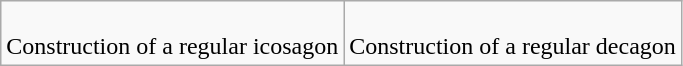<table class=wikitable>
<tr>
<td><br>Construction of a regular icosagon</td>
<td><br>Construction of a regular decagon</td>
</tr>
</table>
